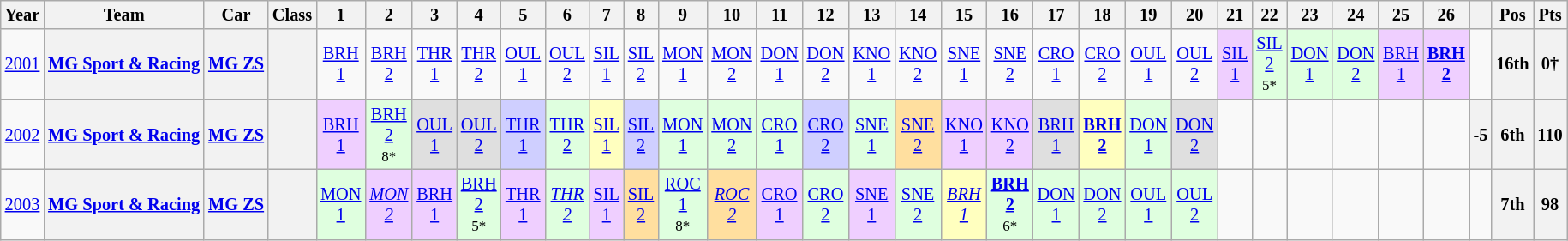<table class="wikitable" style="text-align:center; font-size:85%">
<tr>
<th>Year</th>
<th>Team</th>
<th>Car</th>
<th>Class</th>
<th>1</th>
<th>2</th>
<th>3</th>
<th>4</th>
<th>5</th>
<th>6</th>
<th>7</th>
<th>8</th>
<th>9</th>
<th>10</th>
<th>11</th>
<th>12</th>
<th>13</th>
<th>14</th>
<th>15</th>
<th>16</th>
<th>17</th>
<th>18</th>
<th>19</th>
<th>20</th>
<th>21</th>
<th>22</th>
<th>23</th>
<th>24</th>
<th>25</th>
<th>26</th>
<th></th>
<th>Pos</th>
<th>Pts</th>
</tr>
<tr>
<td><a href='#'>2001</a></td>
<th nowrap><a href='#'>MG Sport & Racing</a></th>
<th nowrap><a href='#'>MG ZS</a></th>
<th><span></span></th>
<td><a href='#'>BRH<br>1</a></td>
<td><a href='#'>BRH<br>2</a></td>
<td><a href='#'>THR<br>1</a></td>
<td><a href='#'>THR<br>2</a></td>
<td><a href='#'>OUL<br>1</a></td>
<td><a href='#'>OUL<br>2</a></td>
<td><a href='#'>SIL<br>1</a></td>
<td><a href='#'>SIL<br>2</a></td>
<td><a href='#'>MON<br>1</a></td>
<td><a href='#'>MON<br>2</a></td>
<td><a href='#'>DON<br>1</a></td>
<td><a href='#'>DON<br>2</a></td>
<td><a href='#'>KNO<br>1</a></td>
<td><a href='#'>KNO<br>2</a></td>
<td><a href='#'>SNE<br>1</a></td>
<td><a href='#'>SNE<br>2</a></td>
<td><a href='#'>CRO<br>1</a></td>
<td><a href='#'>CRO<br>2</a></td>
<td><a href='#'>OUL<br>1</a></td>
<td><a href='#'>OUL<br>2</a></td>
<td style="background:#EFCFFF;"><a href='#'>SIL<br>1</a><br></td>
<td style="background:#DFFFDF;"><a href='#'>SIL<br>2</a><br><small>5*</small></td>
<td style="background:#DFFFDF;"><a href='#'>DON<br>1</a><br></td>
<td style="background:#DFFFDF;"><a href='#'>DON<br>2</a><br></td>
<td style="background:#EFCFFF;"><a href='#'>BRH<br>1</a><br></td>
<td style="background:#EFCFFF;"><strong><a href='#'>BRH<br>2</a></strong><br></td>
<td></td>
<th>16th</th>
<th>0†</th>
</tr>
<tr>
<td><a href='#'>2002</a></td>
<th nowrap><a href='#'>MG Sport & Racing</a></th>
<th nowrap><a href='#'>MG ZS</a></th>
<th><span></span></th>
<td style="background:#EFCFFF;"><a href='#'>BRH<br>1</a><br></td>
<td style="background:#DFFFDF;"><a href='#'>BRH<br>2</a><br><small>8*</small></td>
<td style="background:#DFDFDF;"><a href='#'>OUL<br>1</a><br></td>
<td style="background:#DFDFDF;"><a href='#'>OUL<br>2</a><br></td>
<td style="background:#CFCFFF;"><a href='#'>THR<br>1</a><br></td>
<td style="background:#DFFFDF;"><a href='#'>THR<br>2</a><br></td>
<td style="background:#FFFFBF;"><a href='#'>SIL<br>1</a><br></td>
<td style="background:#CFCFFF;"><a href='#'>SIL<br>2</a><br></td>
<td style="background:#DFFFDF;"><a href='#'>MON<br>1</a><br></td>
<td style="background:#DFFFDF;"><a href='#'>MON<br>2</a><br></td>
<td style="background:#DFFFDF;"><a href='#'>CRO<br>1</a><br></td>
<td style="background:#CFCFFF;"><a href='#'>CRO<br>2</a><br></td>
<td style="background:#DFFFDF;"><a href='#'>SNE<br>1</a><br></td>
<td style="background:#FFDF9F;"><a href='#'>SNE<br>2</a><br></td>
<td style="background:#EFCFFF;"><a href='#'>KNO<br>1</a><br></td>
<td style="background:#EFCFFF;"><a href='#'>KNO<br>2</a><br></td>
<td style="background:#DFDFDF;"><a href='#'>BRH<br>1</a><br></td>
<td style="background:#FFFFBF;"><strong><a href='#'>BRH<br>2</a></strong><br></td>
<td style="background:#DFFFDF;"><a href='#'>DON<br>1</a><br></td>
<td style="background:#DFDFDF;"><a href='#'>DON<br>2</a><br></td>
<td></td>
<td></td>
<td></td>
<td></td>
<td></td>
<td></td>
<th>-5</th>
<th>6th</th>
<th>110</th>
</tr>
<tr>
<td><a href='#'>2003</a></td>
<th nowrap><a href='#'>MG Sport & Racing</a></th>
<th nowrap><a href='#'>MG ZS</a></th>
<th><span></span></th>
<td style="background:#DFFFDF;"><a href='#'>MON<br>1</a><br></td>
<td style="background:#EFCFFF;"><em><a href='#'>MON<br>2</a></em><br></td>
<td style="background:#EFCFFF;"><a href='#'>BRH<br>1</a><br></td>
<td style="background:#DFFFDF;"><a href='#'>BRH<br>2</a><br><small>5*</small></td>
<td style="background:#EFCFFF;"><a href='#'>THR<br>1</a><br></td>
<td style="background:#DFFFDF;"><em><a href='#'>THR<br>2</a></em><br></td>
<td style="background:#EFCFFF;"><a href='#'>SIL<br>1</a><br></td>
<td style="background:#FFDF9F;"><a href='#'>SIL<br>2</a><br></td>
<td style="background:#DFFFDF;"><a href='#'>ROC<br>1</a><br><small>8*</small></td>
<td style="background:#FFDF9F;"><em><a href='#'>ROC<br>2</a></em><br></td>
<td style="background:#EFCFFF;"><a href='#'>CRO<br>1</a><br></td>
<td style="background:#DFFFDF;"><a href='#'>CRO<br>2</a><br></td>
<td style="background:#EFCFFF;"><a href='#'>SNE<br>1</a><br></td>
<td style="background:#DFFFDF;"><a href='#'>SNE<br>2</a><br></td>
<td style="background:#FFFFBF;"><em><a href='#'>BRH<br>1</a></em><br></td>
<td style="background:#DFFFDF;"><strong><a href='#'>BRH<br>2</a></strong><br><small>6*</small></td>
<td style="background:#DFFFDF;"><a href='#'>DON<br>1</a><br></td>
<td style="background:#DFFFDF;"><a href='#'>DON<br>2</a><br></td>
<td style="background:#DFFFDF;"><a href='#'>OUL<br>1</a><br></td>
<td style="background:#DFFFDF;"><a href='#'>OUL<br>2</a><br></td>
<td></td>
<td></td>
<td></td>
<td></td>
<td></td>
<td></td>
<td></td>
<th>7th</th>
<th>98</th>
</tr>
</table>
